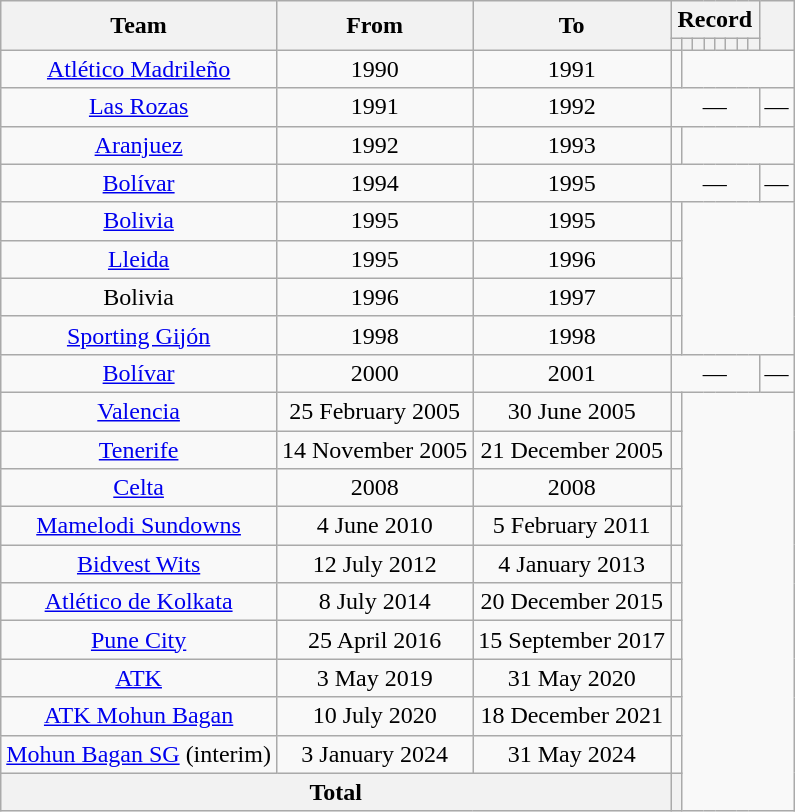<table class="wikitable" style="text-align:center">
<tr>
<th rowspan="2">Team</th>
<th rowspan="2">From</th>
<th rowspan="2">To</th>
<th colspan="8">Record</th>
<th rowspan="2"></th>
</tr>
<tr>
<th></th>
<th></th>
<th></th>
<th></th>
<th></th>
<th></th>
<th></th>
<th></th>
</tr>
<tr>
<td><a href='#'>Atlético Madrileño</a></td>
<td>1990</td>
<td>1991<br></td>
<td></td>
</tr>
<tr>
<td><a href='#'>Las Rozas</a></td>
<td>1991</td>
<td>1992</td>
<td colspan="8">—</td>
<td>—</td>
</tr>
<tr>
<td><a href='#'>Aranjuez</a></td>
<td>1992</td>
<td>1993<br></td>
<td></td>
</tr>
<tr>
<td><a href='#'>Bolívar</a></td>
<td>1994</td>
<td>1995</td>
<td colspan="8">—</td>
<td>—</td>
</tr>
<tr>
<td><a href='#'>Bolivia</a></td>
<td>1995</td>
<td>1995<br></td>
<td></td>
</tr>
<tr>
<td><a href='#'>Lleida</a></td>
<td>1995</td>
<td>1996<br></td>
<td></td>
</tr>
<tr>
<td>Bolivia</td>
<td>1996</td>
<td>1997<br></td>
<td></td>
</tr>
<tr>
<td><a href='#'>Sporting Gijón</a></td>
<td>1998</td>
<td>1998<br></td>
<td></td>
</tr>
<tr>
<td><a href='#'>Bolívar</a></td>
<td>2000</td>
<td>2001</td>
<td colspan="8">—</td>
<td>—</td>
</tr>
<tr>
<td><a href='#'>Valencia</a></td>
<td>25 February 2005</td>
<td>30 June 2005<br></td>
<td></td>
</tr>
<tr>
<td><a href='#'>Tenerife</a></td>
<td>14 November 2005</td>
<td>21 December 2005<br></td>
<td></td>
</tr>
<tr>
<td><a href='#'>Celta</a></td>
<td>2008</td>
<td>2008<br></td>
<td></td>
</tr>
<tr>
<td><a href='#'>Mamelodi Sundowns</a></td>
<td>4 June 2010</td>
<td>5 February 2011<br></td>
<td></td>
</tr>
<tr>
<td><a href='#'>Bidvest Wits</a></td>
<td>12 July 2012</td>
<td>4 January 2013<br></td>
<td></td>
</tr>
<tr>
<td><a href='#'>Atlético de Kolkata</a></td>
<td>8 July 2014</td>
<td>20 December 2015<br></td>
<td></td>
</tr>
<tr>
<td><a href='#'>Pune City</a></td>
<td>25 April 2016</td>
<td>15 September 2017<br></td>
<td></td>
</tr>
<tr>
<td><a href='#'>ATK</a></td>
<td>3 May 2019</td>
<td>31 May 2020<br></td>
<td></td>
</tr>
<tr>
<td><a href='#'>ATK Mohun Bagan</a></td>
<td>10 July 2020</td>
<td>18 December 2021<br></td>
<td></td>
</tr>
<tr>
<td><a href='#'>Mohun Bagan SG</a> (interim)</td>
<td>3 January 2024</td>
<td>31 May 2024<br></td>
<td></td>
</tr>
<tr>
<th colspan="3">Total<br></th>
<th></th>
</tr>
</table>
